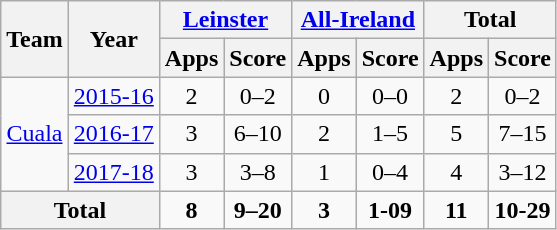<table class="wikitable" style="text-align:center">
<tr>
<th rowspan="2">Team</th>
<th rowspan="2">Year</th>
<th colspan="2"><a href='#'>Leinster</a></th>
<th colspan="2"><a href='#'>All-Ireland</a></th>
<th colspan="2">Total</th>
</tr>
<tr>
<th>Apps</th>
<th>Score</th>
<th>Apps</th>
<th>Score</th>
<th>Apps</th>
<th>Score</th>
</tr>
<tr>
<td rowspan="3"><a href='#'>Cuala</a></td>
<td><a href='#'>2015-16</a></td>
<td>2</td>
<td>0–2</td>
<td>0</td>
<td>0–0</td>
<td>2</td>
<td>0–2</td>
</tr>
<tr>
<td><a href='#'>2016-17</a></td>
<td>3</td>
<td>6–10</td>
<td>2</td>
<td>1–5</td>
<td>5</td>
<td>7–15</td>
</tr>
<tr>
<td><a href='#'>2017-18</a></td>
<td>3</td>
<td>3–8</td>
<td>1</td>
<td>0–4</td>
<td>4</td>
<td>3–12</td>
</tr>
<tr>
<th colspan="2">Total</th>
<td><strong>8</strong></td>
<td><strong>9–20</strong></td>
<td><strong>3</strong></td>
<td><strong>1-09</strong></td>
<td><strong>11</strong></td>
<td><strong>10-29</strong></td>
</tr>
</table>
